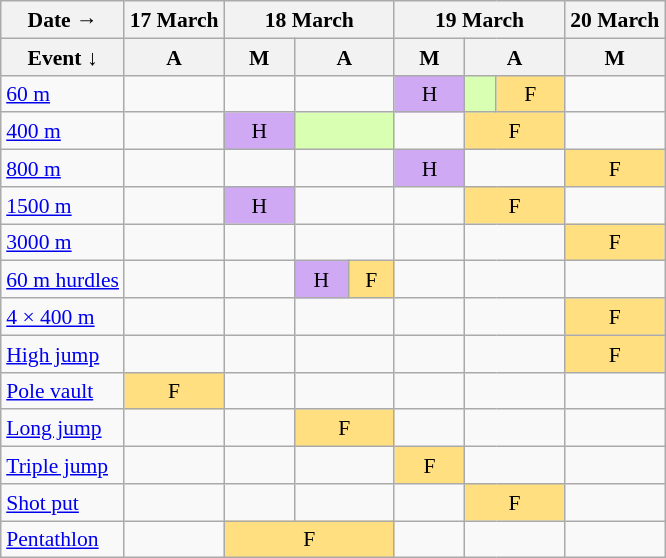<table class="wikitable" style="margin:0.5em auto; font-size:90%; line-height:1.25em">
<tr align="center">
<th>Date   →</th>
<th width="60px">17 March</th>
<th width="40px" colspan=3>18 March</th>
<th width="40px" colspan=3>19 March</th>
<th width="60px">20 March</th>
</tr>
<tr>
<th>Event ↓</th>
<th width="60px">A</th>
<th width="40px">M</th>
<th width="60px" colspan=2>A</th>
<th width="40px">M</th>
<th width="60px" colspan=2>A</th>
<th width="60px">M</th>
</tr>
<tr align="center">
<td align="left"><a href='#'>60 m</a></td>
<td></td>
<td></td>
<td colspan=2></td>
<td bgcolor="#D0A9F5">H</td>
<td bgcolor="#D9FFB2"></td>
<td bgcolor="#FFDF80">F</td>
<td></td>
</tr>
<tr align="center">
<td align="left"><a href='#'>400 m</a></td>
<td></td>
<td bgcolor="#D0A9F5">H</td>
<td colspan=2 bgcolor="#D9FFB2"></td>
<td></td>
<td bgcolor="#FFDF80" colspan=2>F</td>
<td></td>
</tr>
<tr align="center">
<td align="left"><a href='#'>800 m</a></td>
<td></td>
<td></td>
<td colspan=2></td>
<td bgcolor="#D0A9F5">H</td>
<td colspan=2></td>
<td bgcolor="#FFDF80">F</td>
</tr>
<tr align="center">
<td align="left"><a href='#'>1500 m</a></td>
<td></td>
<td bgcolor="#D0A9F5">H</td>
<td colspan=2></td>
<td></td>
<td bgcolor="#FFDF80" colspan=2>F</td>
<td></td>
</tr>
<tr align="center">
<td align="left"><a href='#'>3000 m</a></td>
<td></td>
<td></td>
<td colspan=2></td>
<td></td>
<td colspan=2></td>
<td bgcolor="#FFDF80">F</td>
</tr>
<tr align="center">
<td align="left"><a href='#'>60 m hurdles</a></td>
<td></td>
<td></td>
<td bgcolor="#D0A9F5">H</td>
<td bgcolor="#FFDF80">F</td>
<td></td>
<td colspan=2></td>
<td></td>
</tr>
<tr align="center">
<td align="left"><a href='#'>4 × 400 m</a></td>
<td></td>
<td></td>
<td colspan=2></td>
<td></td>
<td colspan=2></td>
<td bgcolor="#FFDF80">F</td>
</tr>
<tr align="center">
<td align="left"><a href='#'>High jump</a></td>
<td></td>
<td></td>
<td colspan=2></td>
<td></td>
<td colspan=2></td>
<td bgcolor="#FFDF80">F</td>
</tr>
<tr align="center">
<td align="left"><a href='#'>Pole vault</a></td>
<td bgcolor="#FFDF80">F</td>
<td></td>
<td colspan=2></td>
<td></td>
<td colspan=2></td>
<td></td>
</tr>
<tr align="center">
<td align="left"><a href='#'>Long jump</a></td>
<td></td>
<td></td>
<td colspan=2 bgcolor="#FFDF80">F</td>
<td></td>
<td colspan=2></td>
<td></td>
</tr>
<tr align="center">
<td align="left"><a href='#'>Triple jump</a></td>
<td></td>
<td></td>
<td colspan=2></td>
<td bgcolor="#FFDF80">F</td>
<td colspan=2></td>
<td></td>
</tr>
<tr align="center">
<td align="left"><a href='#'>Shot put</a></td>
<td></td>
<td></td>
<td colspan=2></td>
<td></td>
<td bgcolor="#FFDF80" colspan=2>F</td>
<td></td>
</tr>
<tr align="center">
<td align="left"><a href='#'>Pentathlon</a></td>
<td></td>
<td bgcolor="#FFDF80" colspan=3>F</td>
<td></td>
<td colspan=2></td>
<td></td>
</tr>
</table>
